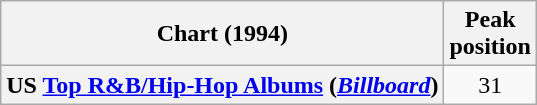<table class="wikitable sortable plainrowheaders" style="text-align:center">
<tr>
<th scope="col">Chart (1994)</th>
<th scope="col">Peak<br> position</th>
</tr>
<tr>
<th scope="row">US <a href='#'>Top R&B/Hip-Hop Albums</a> (<em><a href='#'>Billboard</a></em>)</th>
<td>31</td>
</tr>
</table>
